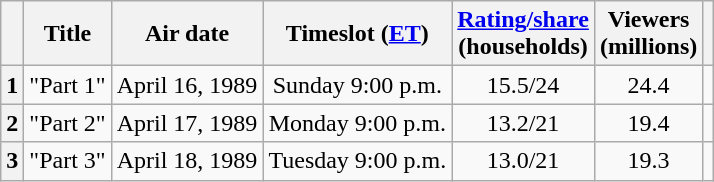<table class="wikitable sortable plainrowheaders" style="text-align: center;">
<tr>
<th scope="col"></th>
<th scope="col">Title</th>
<th scope="col">Air date</th>
<th scope="col">Timeslot (<a href='#'>ET</a>)</th>
<th scope="col"><a href='#'>Rating/share</a><br>(households)</th>
<th scope="col">Viewers<br>(millions)</th>
<th scope="col" class="unsortable"></th>
</tr>
<tr>
<th scope="row" style="text-align: center;">1</th>
<td>"Part 1"</td>
<td>April 16, 1989</td>
<td>Sunday 9:00 p.m.</td>
<td>15.5/24</td>
<td>24.4</td>
<td></td>
</tr>
<tr>
<th scope="row" style="text-align: center;">2</th>
<td>"Part 2"</td>
<td>April 17, 1989</td>
<td>Monday 9:00 p.m.</td>
<td>13.2/21</td>
<td>19.4</td>
<td></td>
</tr>
<tr>
<th scope="row" style="text-align: center;">3</th>
<td>"Part 3"</td>
<td>April 18, 1989</td>
<td>Tuesday 9:00 p.m.</td>
<td>13.0/21</td>
<td>19.3</td>
<td></td>
</tr>
</table>
